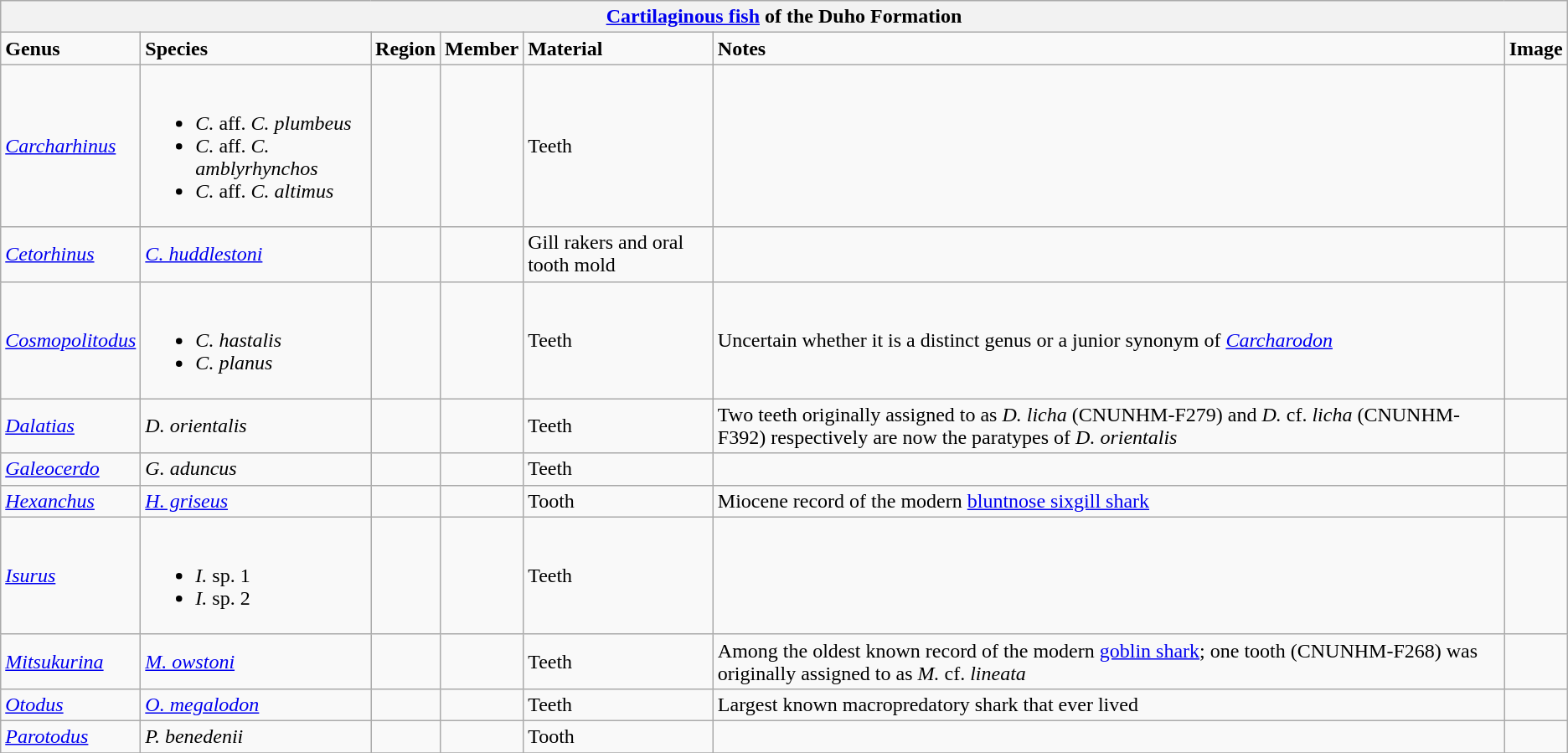<table class="wikitable">
<tr>
<th colspan="7"><a href='#'>Cartilaginous fish</a> of the Duho Formation</th>
</tr>
<tr>
<td><strong>Genus</strong></td>
<td><strong>Species</strong></td>
<td><strong>Region</strong></td>
<td><strong>Member</strong></td>
<td><strong>Material</strong></td>
<td><strong>Notes</strong></td>
<td><strong>Image</strong></td>
</tr>
<tr>
<td><em><a href='#'>Carcharhinus</a></em></td>
<td><br><ul><li><em>C.</em> aff. <em>C. plumbeus</em></li><li><em>C.</em> aff. <em>C. amblyrhynchos</em></li><li><em>C.</em> aff. <em>C. altimus</em></li></ul></td>
<td></td>
<td></td>
<td>Teeth</td>
<td></td>
<td></td>
</tr>
<tr>
<td><em><a href='#'>Cetorhinus</a></em></td>
<td><em><a href='#'>C. huddlestoni</a></em></td>
<td></td>
<td></td>
<td>Gill rakers and oral tooth mold</td>
<td></td>
<td></td>
</tr>
<tr>
<td><em><a href='#'>Cosmopolitodus</a></em></td>
<td><br><ul><li><em>C. hastalis</em></li><li><em>C. planus</em></li></ul></td>
<td></td>
<td></td>
<td>Teeth</td>
<td>Uncertain whether it is a distinct genus or a junior synonym of <em><a href='#'>Carcharodon</a></em></td>
<td></td>
</tr>
<tr>
<td><em><a href='#'>Dalatias</a></em></td>
<td><em>D. orientalis</em></td>
<td></td>
<td></td>
<td>Teeth</td>
<td>Two teeth originally assigned to as <em>D. licha</em> (CNUNHM-F279) and <em>D.</em> cf. <em>licha</em> (CNUNHM-F392) respectively are now the paratypes of <em>D. orientalis</em></td>
<td></td>
</tr>
<tr>
<td><em><a href='#'>Galeocerdo</a></em></td>
<td><em>G. aduncus</em></td>
<td></td>
<td></td>
<td>Teeth</td>
<td></td>
<td></td>
</tr>
<tr>
<td><em><a href='#'>Hexanchus</a></em></td>
<td><em><a href='#'>H. griseus</a></em></td>
<td></td>
<td></td>
<td>Tooth</td>
<td>Miocene record of the modern <a href='#'>bluntnose sixgill shark</a></td>
<td></td>
</tr>
<tr>
<td><em><a href='#'>Isurus</a></em></td>
<td><br><ul><li><em>I.</em> sp. 1</li><li><em>I.</em> sp. 2</li></ul></td>
<td></td>
<td></td>
<td>Teeth</td>
<td></td>
<td></td>
</tr>
<tr>
<td><em><a href='#'>Mitsukurina</a></em></td>
<td><em><a href='#'>M. owstoni</a></em></td>
<td></td>
<td></td>
<td>Teeth</td>
<td>Among the oldest known record of the modern <a href='#'>goblin shark</a>; one tooth (CNUNHM-F268) was originally assigned to as <em>M.</em> cf. <em>lineata</em></td>
<td></td>
</tr>
<tr>
<td><em><a href='#'>Otodus</a></em></td>
<td><em><a href='#'>O. megalodon</a></em></td>
<td></td>
<td></td>
<td>Teeth</td>
<td>Largest known macropredatory shark that ever lived</td>
<td></td>
</tr>
<tr>
<td><em><a href='#'>Parotodus</a></em></td>
<td><em>P. benedenii</em></td>
<td></td>
<td></td>
<td>Tooth</td>
<td></td>
<td></td>
</tr>
<tr>
</tr>
</table>
